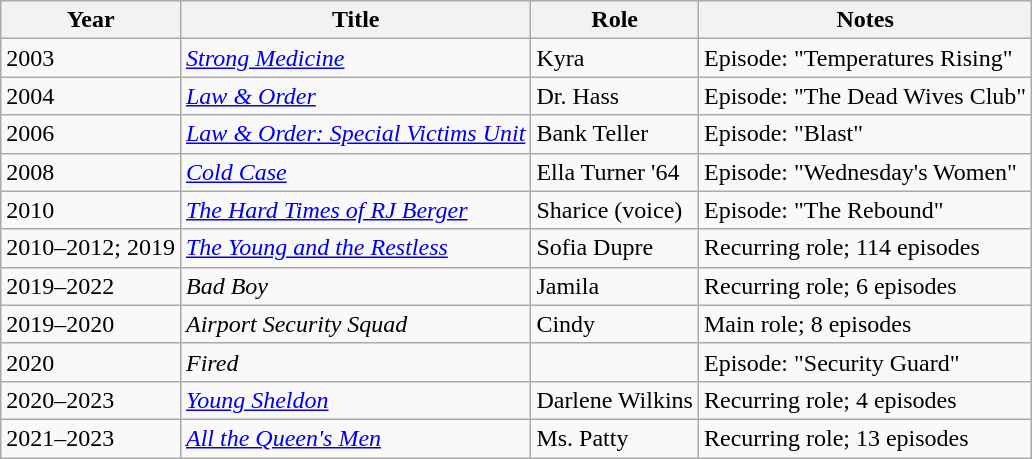<table class="wikitable sortable">
<tr>
<th>Year</th>
<th>Title</th>
<th>Role</th>
<th>Notes</th>
</tr>
<tr>
<td>2003</td>
<td><em><a href='#'>Strong Medicine</a></em></td>
<td>Kyra</td>
<td>Episode: "Temperatures Rising"</td>
</tr>
<tr>
<td>2004</td>
<td><em><a href='#'>Law & Order</a></em></td>
<td>Dr. Hass</td>
<td>Episode: "The Dead Wives Club"</td>
</tr>
<tr>
<td>2006</td>
<td><em><a href='#'>Law & Order: Special Victims Unit</a></em></td>
<td>Bank Teller</td>
<td>Episode: "Blast"</td>
</tr>
<tr>
<td>2008</td>
<td><em><a href='#'>Cold Case</a></em></td>
<td>Ella Turner '64</td>
<td>Episode: "Wednesday's Women"</td>
</tr>
<tr>
<td>2010</td>
<td><em><a href='#'>The Hard Times of RJ Berger</a></em></td>
<td>Sharice (voice)</td>
<td>Episode: "The Rebound"</td>
</tr>
<tr>
<td>2010–2012; 2019</td>
<td><em><a href='#'>The Young and the Restless</a></em></td>
<td>Sofia Dupre</td>
<td>Recurring role; 114 episodes</td>
</tr>
<tr>
<td>2019–2022</td>
<td><em>Bad Boy</em></td>
<td>Jamila</td>
<td>Recurring role; 6 episodes</td>
</tr>
<tr>
<td>2019–2020</td>
<td><em>Airport Security Squad</em></td>
<td>Cindy</td>
<td>Main role; 8 episodes</td>
</tr>
<tr>
<td>2020</td>
<td><em>Fired</em></td>
<td></td>
<td>Episode: "Security Guard"</td>
</tr>
<tr>
<td>2020–2023</td>
<td><em><a href='#'>Young Sheldon</a></em></td>
<td>Darlene Wilkins</td>
<td>Recurring role; 4 episodes</td>
</tr>
<tr>
<td>2021–2023</td>
<td><em><a href='#'>All the Queen's Men</a></em></td>
<td>Ms. Patty</td>
<td>Recurring role; 13 episodes</td>
</tr>
</table>
